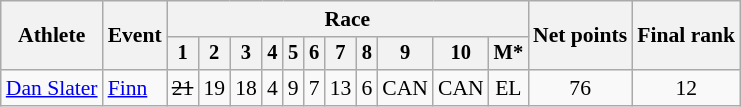<table class="wikitable" style="font-size:90%">
<tr>
<th rowspan=2>Athlete</th>
<th rowspan=2>Event</th>
<th colspan=11>Race</th>
<th rowspan=2>Net points</th>
<th rowspan=2>Final rank</th>
</tr>
<tr style="font-size:95%">
<th>1</th>
<th>2</th>
<th>3</th>
<th>4</th>
<th>5</th>
<th>6</th>
<th>7</th>
<th>8</th>
<th>9</th>
<th>10</th>
<th>M*</th>
</tr>
<tr align=center>
<td align=left><a href='#'>Dan Slater</a></td>
<td align=left><a href='#'>Finn</a></td>
<td><s>21</s></td>
<td>19</td>
<td>18</td>
<td>4</td>
<td>9</td>
<td>7</td>
<td>13</td>
<td>6</td>
<td>CAN</td>
<td>CAN</td>
<td>EL</td>
<td>76</td>
<td>12</td>
</tr>
</table>
